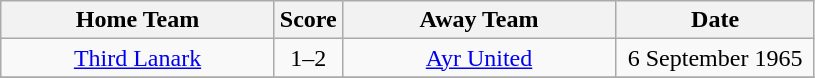<table class="wikitable" style="text-align:center;">
<tr>
<th width=175>Home Team</th>
<th width=20>Score</th>
<th width=175>Away Team</th>
<th width= 125>Date</th>
</tr>
<tr>
<td><a href='#'>Third Lanark</a></td>
<td>1–2</td>
<td><a href='#'>Ayr United</a></td>
<td>6 September 1965</td>
</tr>
<tr>
</tr>
</table>
